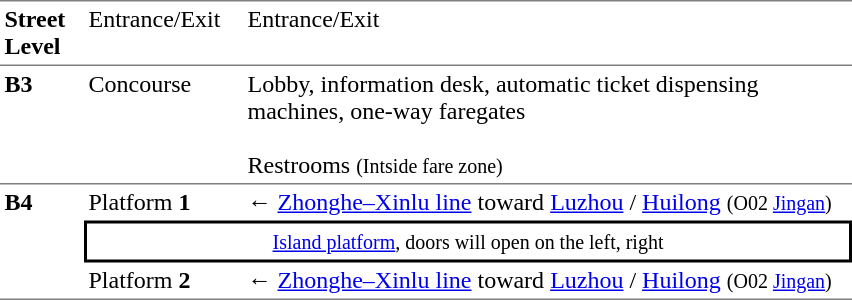<table table border=0 cellspacing=0 cellpadding=3>
<tr>
<td style="border-bottom:solid 1px gray;border-top:solid 1px gray;" width=50 valign=top><strong>Street Level</strong></td>
<td style="border-top:solid 1px gray;border-bottom:solid 1px gray;" width=100 valign=top>Entrance/Exit</td>
<td style="border-top:solid 1px gray;border-bottom:solid 1px gray;" width=400 valign=top>Entrance/Exit</td>
</tr>
<tr>
<td style="border-bottom:solid 1px gray;" valign=top><strong>B3</strong></td>
<td style="border-bottom:solid 1px gray;" valign=top>Concourse</td>
<td style="border-bottom:solid 1px gray;">Lobby, information desk, automatic ticket dispensing machines, one-way faregates<br><br>Restrooms <small>(Intside fare zone)</small></td>
</tr>
<tr>
<td style="border-bottom:solid 1px gray;" rowspan=3 valign=top><strong>B4</strong></td>
<td>Platform <span><strong>1</strong></span></td>
<td>←  <a href='#'>Zhonghe–Xinlu line</a> toward <a href='#'>Luzhou</a> / <a href='#'>Huilong</a> <small>(O02 <a href='#'>Jingan</a>)</small></td>
</tr>
<tr>
<td style="border-top:solid 2px black;border-right:solid 2px black;border-left:solid 2px black;border-bottom:solid 2px black;text-align:center;" colspan=2><small><a href='#'>Island platform</a>, doors will open on the left, right</small></td>
</tr>
<tr>
<td style="border-bottom:solid 1px gray;">Platform <span><strong>2</strong></span></td>
<td style="border-bottom:solid 1px gray;">←  <a href='#'>Zhonghe–Xinlu line</a> toward <a href='#'>Luzhou</a> / <a href='#'>Huilong</a> <small>(O02 <a href='#'>Jingan</a>)</small></td>
</tr>
</table>
